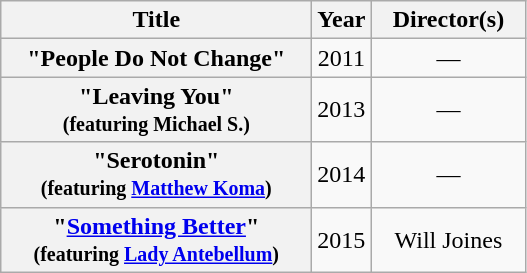<table class="wikitable plainrowheaders" style="text-align:center">
<tr>
<th scope="col" style="width:12.5em;">Title</th>
<th scope="col" style="width:2em;">Year</th>
<th scope="col" style="width:6em;">Director(s)</th>
</tr>
<tr>
<th scope="row">"People Do Not Change"</th>
<td>2011</td>
<td>—</td>
</tr>
<tr>
<th scope="row">"Leaving You" <br><small>(featuring Michael S.)</small></th>
<td>2013</td>
<td>—</td>
</tr>
<tr>
<th scope="row">"Serotonin" <br><small>(featuring <a href='#'>Matthew Koma</a>)</small></th>
<td>2014</td>
<td>—</td>
</tr>
<tr>
<th scope="row">"<a href='#'>Something Better</a>" <br><small>(featuring <a href='#'>Lady Antebellum</a>)</small></th>
<td>2015</td>
<td>Will Joines</td>
</tr>
</table>
